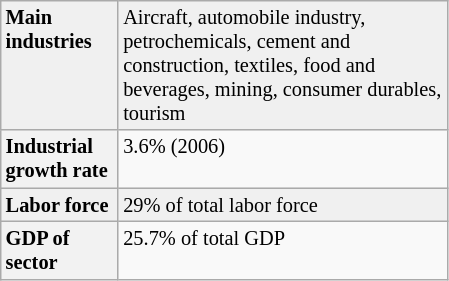<table style="width: 22em; font-size: 85%; text-align: left;" class="wikitable floatright">
<tr>
<th style="text-align:left; background:#f0f0f0; vertical-align:top;">Main industries</th>
<td style="background:#f0f0f0; vertical-align:top;">Aircraft, automobile industry, petrochemicals, cement and construction, textiles, food and beverages, mining, consumer durables, tourism</td>
</tr>
<tr>
<th style="text-align:left; vertical-align:top;">Industrial growth rate</th>
<td valign="top">3.6% (2006)</td>
</tr>
<tr>
<th style="text-align:left; background:#f0f0f0; vertical-align:top;">Labor force</th>
<td style="background:#f0f0f0; vertical-align:top;">29% of total labor force</td>
</tr>
<tr>
<th style="text-align:left; vertical-align:top;">GDP of sector</th>
<td valign="top">25.7% of total GDP</td>
</tr>
</table>
